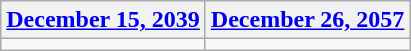<table class=wikitable>
<tr>
<th><a href='#'>December 15, 2039</a></th>
<th><a href='#'>December 26, 2057</a></th>
</tr>
<tr>
<td></td>
<td></td>
</tr>
</table>
